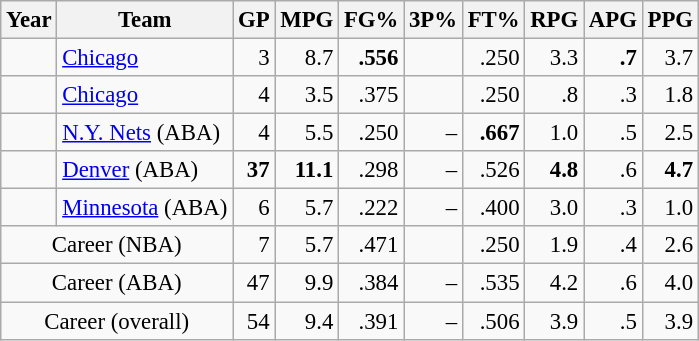<table class="wikitable sortable" style="font-size:95%; text-align:right;">
<tr>
<th>Year</th>
<th>Team</th>
<th>GP</th>
<th>MPG</th>
<th>FG%</th>
<th>3P%</th>
<th>FT%</th>
<th>RPG</th>
<th>APG</th>
<th>PPG</th>
</tr>
<tr>
<td style="text-align:left;"></td>
<td style="text-align:left;"><a href='#'>Chicago</a></td>
<td>3</td>
<td>8.7</td>
<td><strong>.556</strong></td>
<td></td>
<td>.250</td>
<td>3.3</td>
<td><strong>.7</strong></td>
<td>3.7</td>
</tr>
<tr>
<td style="text-align:left;"></td>
<td style="text-align:left;"><a href='#'>Chicago</a></td>
<td>4</td>
<td>3.5</td>
<td>.375</td>
<td></td>
<td>.250</td>
<td>.8</td>
<td>.3</td>
<td>1.8</td>
</tr>
<tr>
<td style="text-align:left;"></td>
<td style="text-align:left;"><a href='#'>N.Y. Nets</a> (ABA)</td>
<td>4</td>
<td>5.5</td>
<td>.250</td>
<td>–</td>
<td><strong>.667</strong></td>
<td>1.0</td>
<td>.5</td>
<td>2.5</td>
</tr>
<tr>
<td style="text-align:left;"></td>
<td style="text-align:left;"><a href='#'>Denver</a> (ABA)</td>
<td><strong>37</strong></td>
<td><strong>11.1</strong></td>
<td>.298</td>
<td>–</td>
<td>.526</td>
<td><strong>4.8</strong></td>
<td>.6</td>
<td><strong>4.7</strong></td>
</tr>
<tr>
<td style="text-align:left;"></td>
<td style="text-align:left;"><a href='#'>Minnesota</a> (ABA)</td>
<td>6</td>
<td>5.7</td>
<td>.222</td>
<td>–</td>
<td>.400</td>
<td>3.0</td>
<td>.3</td>
<td>1.0</td>
</tr>
<tr class="sortbottom">
<td style="text-align:center;" colspan="2">Career (NBA)</td>
<td>7</td>
<td>5.7</td>
<td>.471</td>
<td></td>
<td>.250</td>
<td>1.9</td>
<td>.4</td>
<td>2.6</td>
</tr>
<tr class="sortbottom">
<td style="text-align:center;" colspan="2">Career (ABA)</td>
<td>47</td>
<td>9.9</td>
<td>.384</td>
<td>–</td>
<td>.535</td>
<td>4.2</td>
<td>.6</td>
<td>4.0</td>
</tr>
<tr class="sortbottom">
<td style="text-align:center;" colspan="2">Career (overall)</td>
<td>54</td>
<td>9.4</td>
<td>.391</td>
<td>–</td>
<td>.506</td>
<td>3.9</td>
<td>.5</td>
<td>3.9</td>
</tr>
</table>
